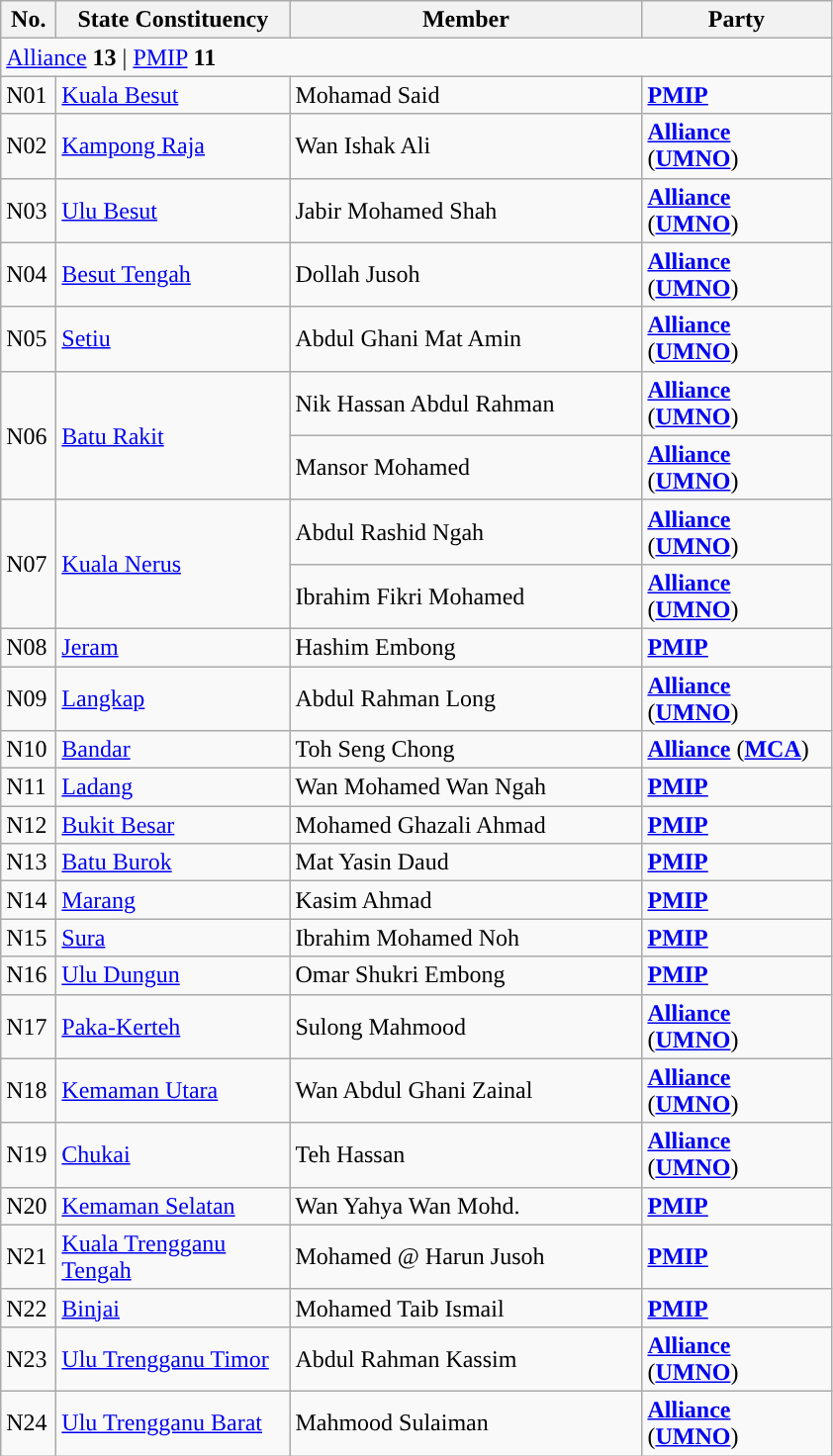<table class="wikitable sortable">
<tr>
<th style="width:30px;">No.</th>
<th style="width:150px;">State Constituency</th>
<th style="width:230px;">Member</th>
<th style="width:120px;">Party</th>
</tr>
<tr>
<td colspan="4"><a href='#'>Alliance</a> <strong>13</strong> | <a href='#'>PMIP</a> <strong>11</strong></td>
</tr>
<tr>
<td>N01</td>
<td><a href='#'>Kuala Besut</a></td>
<td>Mohamad Said</td>
<td><strong><a href='#'>PMIP</a></strong></td>
</tr>
<tr>
<td>N02</td>
<td><a href='#'>Kampong Raja</a></td>
<td>Wan Ishak Ali</td>
<td><strong><a href='#'>Alliance</a></strong> (<strong><a href='#'>UMNO</a></strong>)</td>
</tr>
<tr>
<td>N03</td>
<td><a href='#'>Ulu Besut</a></td>
<td>Jabir Mohamed Shah</td>
<td><strong><a href='#'>Alliance</a></strong> (<strong><a href='#'>UMNO</a></strong>)</td>
</tr>
<tr>
<td>N04</td>
<td><a href='#'>Besut Tengah</a></td>
<td>Dollah Jusoh</td>
<td><strong><a href='#'>Alliance</a></strong> (<strong><a href='#'>UMNO</a></strong>)</td>
</tr>
<tr>
<td>N05</td>
<td><a href='#'>Setiu</a></td>
<td>Abdul Ghani Mat Amin</td>
<td><strong><a href='#'>Alliance</a></strong> (<strong><a href='#'>UMNO</a></strong>)</td>
</tr>
<tr>
<td rowspan=2>N06</td>
<td rowspan=2><a href='#'>Batu Rakit</a></td>
<td>Nik Hassan Abdul Rahman </td>
<td><strong><a href='#'>Alliance</a></strong> (<strong><a href='#'>UMNO</a></strong>)</td>
</tr>
<tr>
<td>Mansor Mohamed </td>
<td><strong><a href='#'>Alliance</a></strong> (<strong><a href='#'>UMNO</a></strong>)</td>
</tr>
<tr>
<td rowspan=2>N07</td>
<td rowspan=2><a href='#'>Kuala Nerus</a></td>
<td>Abdul Rashid Ngah </td>
<td><strong><a href='#'>Alliance</a></strong> (<strong><a href='#'>UMNO</a></strong>)</td>
</tr>
<tr>
<td>Ibrahim Fikri Mohamed </td>
<td><strong><a href='#'>Alliance</a></strong> (<strong><a href='#'>UMNO</a></strong>)</td>
</tr>
<tr>
<td>N08</td>
<td><a href='#'>Jeram</a></td>
<td>Hashim Embong</td>
<td><strong><a href='#'>PMIP</a></strong></td>
</tr>
<tr>
<td>N09</td>
<td><a href='#'>Langkap</a></td>
<td>Abdul Rahman Long</td>
<td><strong><a href='#'>Alliance</a></strong> (<strong><a href='#'>UMNO</a></strong>)</td>
</tr>
<tr>
<td>N10</td>
<td><a href='#'>Bandar</a></td>
<td>Toh Seng Chong</td>
<td><strong><a href='#'>Alliance</a></strong> (<strong><a href='#'>MCA</a></strong>)</td>
</tr>
<tr>
<td>N11</td>
<td><a href='#'>Ladang</a></td>
<td>Wan Mohamed Wan Ngah</td>
<td><strong><a href='#'>PMIP</a></strong></td>
</tr>
<tr>
<td>N12</td>
<td><a href='#'>Bukit Besar</a></td>
<td>Mohamed Ghazali Ahmad</td>
<td><strong><a href='#'>PMIP</a></strong></td>
</tr>
<tr>
<td>N13</td>
<td><a href='#'>Batu Burok</a></td>
<td>Mat Yasin Daud</td>
<td><strong><a href='#'>PMIP</a></strong></td>
</tr>
<tr>
<td>N14</td>
<td><a href='#'>Marang</a></td>
<td>Kasim Ahmad</td>
<td><strong><a href='#'>PMIP</a></strong></td>
</tr>
<tr>
<td>N15</td>
<td><a href='#'>Sura</a></td>
<td>Ibrahim Mohamed Noh</td>
<td><strong><a href='#'>PMIP</a></strong></td>
</tr>
<tr>
<td>N16</td>
<td><a href='#'>Ulu Dungun</a></td>
<td>Omar Shukri Embong</td>
<td><strong><a href='#'>PMIP</a></strong></td>
</tr>
<tr>
<td>N17</td>
<td><a href='#'>Paka-Kerteh</a></td>
<td>Sulong Mahmood</td>
<td><strong><a href='#'>Alliance</a></strong> (<strong><a href='#'>UMNO</a></strong>)</td>
</tr>
<tr>
<td>N18</td>
<td><a href='#'>Kemaman Utara</a></td>
<td>Wan Abdul Ghani Zainal</td>
<td><strong><a href='#'>Alliance</a></strong> (<strong><a href='#'>UMNO</a></strong>)</td>
</tr>
<tr>
<td>N19</td>
<td><a href='#'>Chukai</a></td>
<td>Teh Hassan</td>
<td><strong><a href='#'>Alliance</a></strong> (<strong><a href='#'>UMNO</a></strong>)</td>
</tr>
<tr>
<td>N20</td>
<td><a href='#'>Kemaman Selatan</a></td>
<td>Wan Yahya Wan Mohd.</td>
<td><strong><a href='#'>PMIP</a></strong></td>
</tr>
<tr>
<td>N21</td>
<td><a href='#'>Kuala Trengganu Tengah</a></td>
<td>Mohamed @ Harun Jusoh</td>
<td><strong><a href='#'>PMIP</a></strong></td>
</tr>
<tr>
<td>N22</td>
<td><a href='#'>Binjai</a></td>
<td>Mohamed Taib Ismail</td>
<td><strong><a href='#'>PMIP</a></strong></td>
</tr>
<tr>
<td>N23</td>
<td><a href='#'>Ulu Trengganu Timor</a></td>
<td>Abdul Rahman Kassim</td>
<td><strong><a href='#'>Alliance</a></strong> (<strong><a href='#'>UMNO</a></strong>)</td>
</tr>
<tr>
<td>N24</td>
<td><a href='#'>Ulu Trengganu Barat</a></td>
<td>Mahmood Sulaiman</td>
<td><strong><a href='#'>Alliance</a></strong> (<strong><a href='#'>UMNO</a></strong>)</td>
</tr>
</table>
